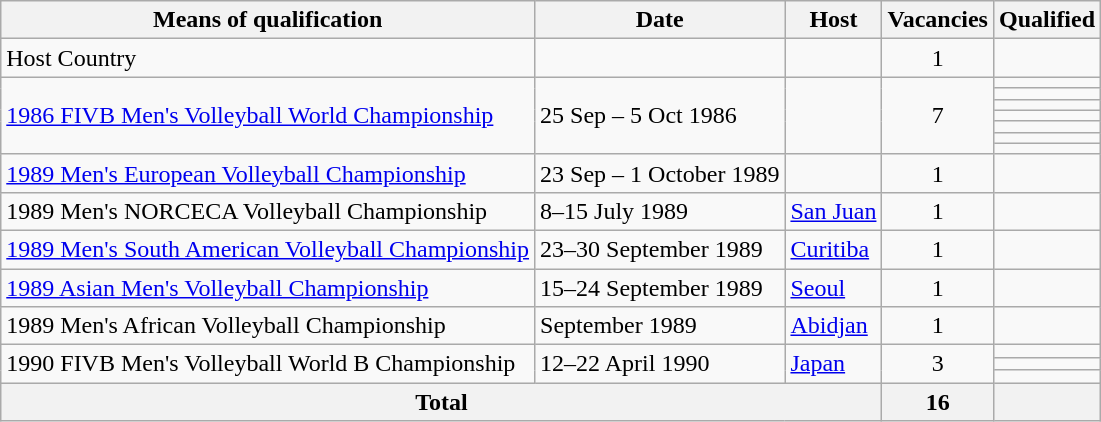<table class="wikitable">
<tr>
<th>Means of qualification</th>
<th>Date</th>
<th>Host</th>
<th>Vacancies</th>
<th>Qualified</th>
</tr>
<tr>
<td>Host Country</td>
<td></td>
<td></td>
<td align=center>1</td>
<td></td>
</tr>
<tr>
<td rowspan=7><a href='#'>1986 FIVB Men's Volleyball World Championship</a></td>
<td rowspan=7>25 Sep – 5 Oct 1986</td>
<td rowspan=7></td>
<td rowspan=7 align=center>7</td>
<td></td>
</tr>
<tr>
<td></td>
</tr>
<tr>
<td></td>
</tr>
<tr>
<td></td>
</tr>
<tr>
<td></td>
</tr>
<tr>
<td></td>
</tr>
<tr>
<td></td>
</tr>
<tr>
<td><a href='#'>1989 Men's European Volleyball Championship</a></td>
<td>23 Sep – 1 October 1989</td>
<td></td>
<td align=center>1</td>
<td></td>
</tr>
<tr>
<td>1989 Men's NORCECA Volleyball Championship</td>
<td>8–15 July 1989</td>
<td> <a href='#'>San Juan</a></td>
<td align=center>1</td>
<td></td>
</tr>
<tr>
<td><a href='#'>1989 Men's South American Volleyball Championship</a></td>
<td>23–30 September 1989</td>
<td> <a href='#'>Curitiba</a></td>
<td align=center>1</td>
<td></td>
</tr>
<tr>
<td><a href='#'>1989 Asian Men's Volleyball Championship</a></td>
<td>15–24 September 1989</td>
<td> <a href='#'>Seoul</a></td>
<td align=center>1</td>
<td></td>
</tr>
<tr>
<td>1989 Men's African Volleyball Championship</td>
<td>September 1989</td>
<td> <a href='#'>Abidjan</a></td>
<td align=center>1</td>
<td></td>
</tr>
<tr>
<td rowspan=3>1990 FIVB Men's Volleyball World B Championship</td>
<td rowspan=3>12–22 April 1990</td>
<td rowspan=3> <a href='#'>Japan</a></td>
<td rowspan=3 align=center>3</td>
<td></td>
</tr>
<tr>
<td></td>
</tr>
<tr>
<td></td>
</tr>
<tr>
<th colspan="3">Total</th>
<th>16</th>
<th></th>
</tr>
</table>
